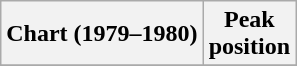<table class="wikitable plainrowheaders" style="text-align:center">
<tr>
<th scope="col">Chart (1979–1980)</th>
<th scope="col">Peak<br> position</th>
</tr>
<tr>
</tr>
</table>
